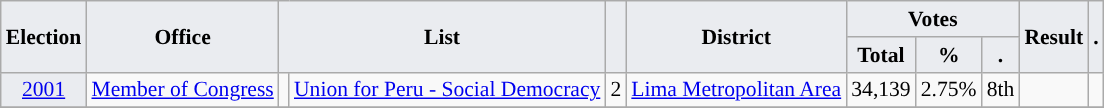<table class="wikitable" style="font-size:90%; text-align:center;">
<tr>
<th style="background-color:#EAECF0;" rowspan=2>Election</th>
<th style="background-color:#EAECF0;" rowspan=2>Office</th>
<th style="background-color:#EAECF0;" colspan=2 rowspan=2>List</th>
<th style="background-color:#EAECF0;" rowspan=2></th>
<th style="background-color:#EAECF0;" rowspan=2>District</th>
<th style="background-color:#EAECF0;" colspan=3>Votes</th>
<th style="background-color:#EAECF0;" rowspan=2>Result</th>
<th style="background-color:#EAECF0;" rowspan=2>.</th>
</tr>
<tr>
<th style="background-color:#EAECF0;">Total</th>
<th style="background-color:#EAECF0;">%</th>
<th style="background-color:#EAECF0;">.</th>
</tr>
<tr>
<td style="background-color:#EAECF0;"><a href='#'>2001</a></td>
<td><a href='#'>Member of Congress</a></td>
<td style="background-color:"></td>
<td><a href='#'>Union for Peru - Social Democracy</a></td>
<td>2</td>
<td><a href='#'>Lima Metropolitan Area</a></td>
<td>34,139</td>
<td>2.75%</td>
<td>8th</td>
<td></td>
<td></td>
</tr>
<tr>
</tr>
</table>
